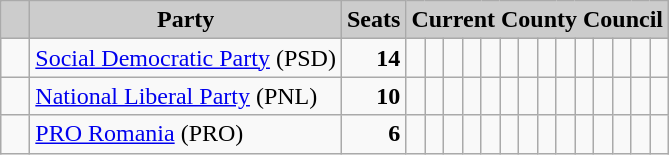<table class="wikitable">
<tr>
<th style="background:#ccc">   </th>
<th style="background:#ccc">Party</th>
<th style="background:#ccc">Seats</th>
<th style="background:#ccc" colspan="14">Current County Council</th>
</tr>
<tr>
<td>  </td>
<td><a href='#'>Social Democratic Party</a> (PSD)</td>
<td style="text-align: right"><strong>14</strong></td>
<td>  </td>
<td>  </td>
<td>  </td>
<td>  </td>
<td>  </td>
<td>  </td>
<td>  </td>
<td>  </td>
<td>  </td>
<td>  </td>
<td>  </td>
<td>  </td>
<td>  </td>
<td>  </td>
</tr>
<tr>
<td>  </td>
<td><a href='#'>National Liberal Party</a> (PNL)</td>
<td style="text-align: right"><strong>10</strong></td>
<td>  </td>
<td>  </td>
<td>  </td>
<td>  </td>
<td>  </td>
<td>  </td>
<td>  </td>
<td>  </td>
<td>  </td>
<td>  </td>
<td> </td>
<td> </td>
<td> </td>
<td> </td>
</tr>
<tr>
<td>  </td>
<td><a href='#'>PRO Romania</a> (PRO)</td>
<td style="text-align: right"><strong>6</strong></td>
<td>  </td>
<td>  </td>
<td>  </td>
<td>  </td>
<td>  </td>
<td>  </td>
<td> </td>
<td> </td>
<td> </td>
<td> </td>
<td> </td>
<td> </td>
<td> </td>
<td> </td>
</tr>
</table>
